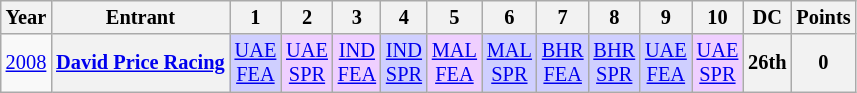<table class="wikitable" style="text-align:center; font-size:85%">
<tr>
<th>Year</th>
<th>Entrant</th>
<th>1</th>
<th>2</th>
<th>3</th>
<th>4</th>
<th>5</th>
<th>6</th>
<th>7</th>
<th>8</th>
<th>9</th>
<th>10</th>
<th>DC</th>
<th>Points</th>
</tr>
<tr>
<td><a href='#'>2008</a></td>
<th nowrap><a href='#'>David Price Racing</a></th>
<td style="background:#CFCFFF;"><a href='#'>UAE<br>FEA</a><br></td>
<td style="background:#EFCFFF;"><a href='#'>UAE<br>SPR</a><br></td>
<td style="background:#EFCFFF;"><a href='#'>IND<br>FEA</a><br></td>
<td style="background:#CFCFFF;"><a href='#'>IND<br>SPR</a><br></td>
<td style="background:#EFCFFF;"><a href='#'>MAL<br>FEA</a><br></td>
<td style="background:#CFCFFF;"><a href='#'>MAL<br>SPR</a><br></td>
<td style="background:#CFCFFF;"><a href='#'>BHR<br>FEA</a><br></td>
<td style="background:#CFCFFF;"><a href='#'>BHR<br>SPR</a><br></td>
<td style="background:#CFCFFF;"><a href='#'>UAE<br>FEA</a><br></td>
<td style="background:#EFCFFF;"><a href='#'>UAE<br>SPR</a><br></td>
<th>26th</th>
<th>0</th>
</tr>
</table>
